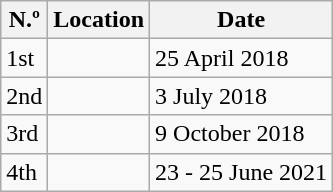<table class="wikitable">
<tr>
<th>N.º</th>
<th>Location</th>
<th>Date</th>
</tr>
<tr>
<td>1st</td>
<td></td>
<td>25 April 2018</td>
</tr>
<tr>
<td>2nd</td>
<td></td>
<td>3 July 2018</td>
</tr>
<tr>
<td>3rd</td>
<td></td>
<td>9 October 2018</td>
</tr>
<tr>
<td>4th</td>
<td></td>
<td>23 - 25 June 2021</td>
</tr>
</table>
